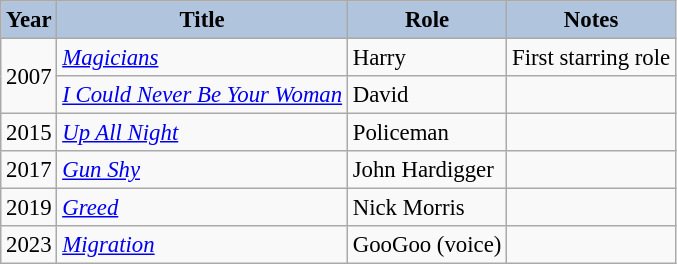<table class="wikitable" style="font-size: 95%;">
<tr>
<th style="background:#B0C4DE;">Year</th>
<th style="background:#B0C4DE;">Title</th>
<th style="background:#B0C4DE;">Role</th>
<th style="background:#B0C4DE;">Notes</th>
</tr>
<tr>
<td rowspan="2">2007</td>
<td><em><a href='#'>Magicians</a></em></td>
<td>Harry</td>
<td>First starring role</td>
</tr>
<tr>
<td><em><a href='#'>I Could Never Be Your Woman</a></em></td>
<td>David</td>
<td></td>
</tr>
<tr>
<td>2015</td>
<td><em><a href='#'>Up All Night</a></em></td>
<td>Policeman</td>
<td></td>
</tr>
<tr>
<td>2017</td>
<td><em><a href='#'>Gun Shy</a></em></td>
<td>John Hardigger</td>
<td></td>
</tr>
<tr>
<td>2019</td>
<td><em><a href='#'>Greed</a></em></td>
<td>Nick Morris</td>
<td></td>
</tr>
<tr>
<td>2023</td>
<td><em><a href='#'>Migration</a></em></td>
<td>GooGoo (voice)</td>
<td></td>
</tr>
</table>
